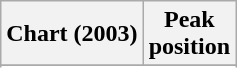<table class="wikitable sortable plainrowheaders" style="text-align:center">
<tr>
<th scope="col">Chart (2003)</th>
<th scope="col">Peak<br>position</th>
</tr>
<tr>
</tr>
<tr>
</tr>
</table>
